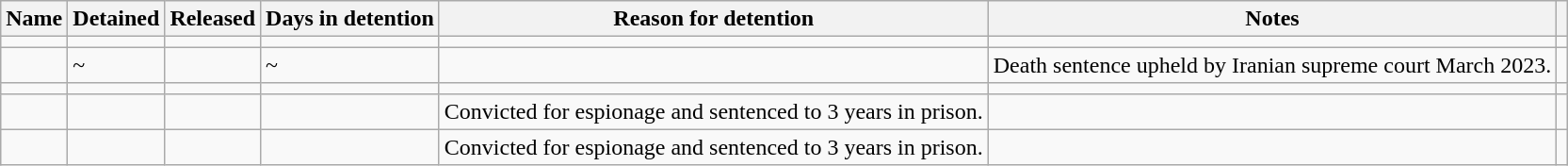<table class="wikitable sortable">
<tr>
<th>Name</th>
<th>Detained</th>
<th>Released</th>
<th>Days in detention</th>
<th>Reason for detention</th>
<th>Notes</th>
<th class="unsortable"></th>
</tr>
<tr>
<td></td>
<td></td>
<td></td>
<td></td>
<td></td>
<td></td>
<td align="center"></td>
</tr>
<tr>
<td></td>
<td>~</td>
<td></td>
<td>~</td>
<td></td>
<td>Death sentence upheld by Iranian supreme court March 2023.</td>
<td></td>
</tr>
<tr>
<td></td>
<td></td>
<td></td>
<td></td>
<td></td>
<td align="center"></td>
<td></td>
</tr>
<tr>
<td></td>
<td></td>
<td></td>
<td></td>
<td>Convicted for espionage and sentenced to 3 years in prison.</td>
<td></td>
<td align="center"></td>
</tr>
<tr>
<td></td>
<td></td>
<td></td>
<td></td>
<td>Convicted for espionage and sentenced to 3 years in prison.</td>
<td></td>
<td align="center"></td>
</tr>
</table>
